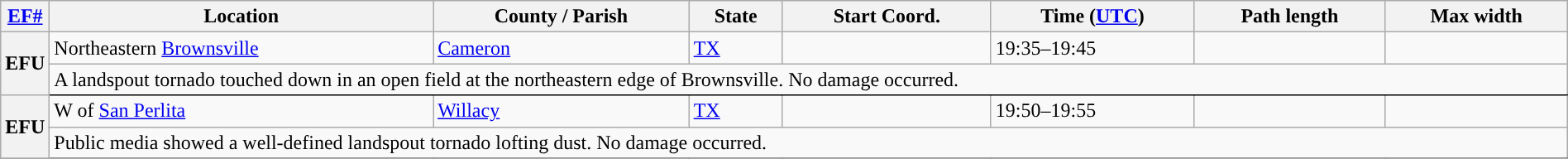<table class="wikitable sortable" style="width:100%;">
<tr>
<th scope="col" width="2%" align="center"><a href='#'>EF#</a></th>
<th scope="col" align="center" class="unsortable">Location</th>
<th scope="col" align="center" class="unsortable">County / Parish</th>
<th scope="col" align="center">State</th>
<th scope="col" align="center">Start Coord.</th>
<th scope="col" align="center">Time (<a href='#'>UTC</a>)</th>
<th scope="col" align="center">Path length</th>
<th scope="col" align="center">Max width</th>
</tr>
<tr>
<th scope="row" rowspan="2" style="background-color:#">EFU</th>
<td>Northeastern <a href='#'>Brownsville</a></td>
<td><a href='#'>Cameron</a></td>
<td><a href='#'>TX</a></td>
<td></td>
<td>19:35–19:45</td>
<td></td>
<td></td>
</tr>
<tr class="expand-child">
<td colspan="8" style=" border-bottom: 1px solid black;">A landspout tornado touched down in an open field at the northeastern edge of Brownsville. No damage occurred.</td>
</tr>
<tr>
<th scope="row" rowspan="2" style="background-color:#">EFU</th>
<td>W of <a href='#'>San Perlita</a></td>
<td><a href='#'>Willacy</a></td>
<td><a href='#'>TX</a></td>
<td></td>
<td>19:50–19:55</td>
<td></td>
<td></td>
</tr>
<tr class="expand-child">
<td colspan="8" style=" border-bottom: 1px solid black;">Public media showed a well-defined landspout tornado lofting dust. No damage occurred.</td>
</tr>
<tr>
</tr>
</table>
